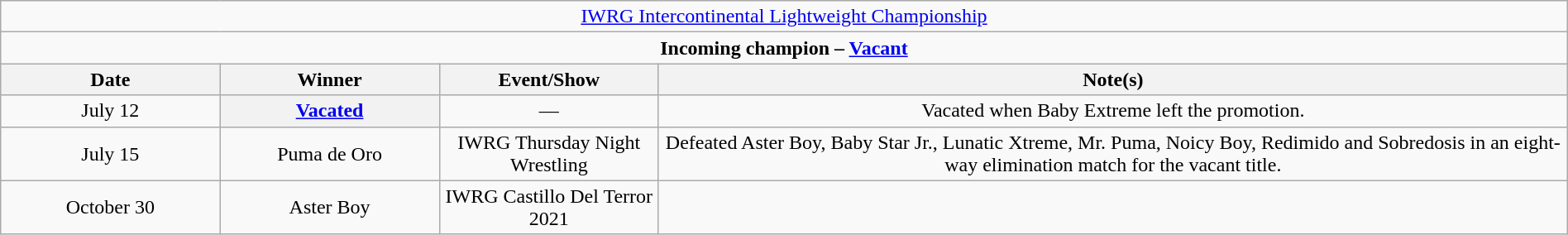<table class="wikitable" style="text-align:center; width:100%;">
<tr>
<td colspan="4" style="text-align: center;"><a href='#'>IWRG Intercontinental Lightweight Championship</a></td>
</tr>
<tr>
<td colspan="4" style="text-align: center;"><strong>Incoming champion – <a href='#'>Vacant</a></strong></td>
</tr>
<tr>
<th width=14%>Date</th>
<th width=14%>Winner</th>
<th width=14%>Event/Show</th>
<th width=58%>Note(s)</th>
</tr>
<tr>
<td>July 12</td>
<th><a href='#'>Vacated</a></th>
<td>—</td>
<td>Vacated when Baby Extreme left the promotion.</td>
</tr>
<tr>
<td>July 15</td>
<td>Puma de Oro</td>
<td>IWRG Thursday Night Wrestling</td>
<td>Defeated Aster Boy, Baby Star Jr., Lunatic Xtreme, Mr. Puma, Noicy Boy, Redimido and Sobredosis in an eight-way elimination match for the vacant title.</td>
</tr>
<tr>
<td>October 30</td>
<td>Aster Boy</td>
<td>IWRG Castillo Del Terror 2021</td>
<td></td>
</tr>
</table>
